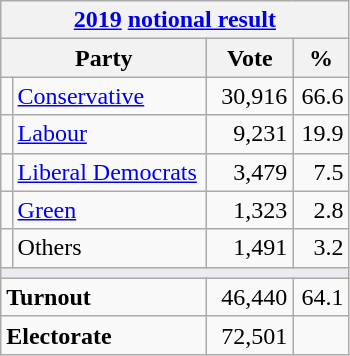<table class="wikitable">
<tr>
<th colspan="4"><a href='#'>2019</a> <a href='#'>notional result</a></th>
</tr>
<tr>
<th bgcolor="#DDDDFF" width="130px" colspan="2">Party</th>
<th bgcolor="#DDDDFF" width="50px">Vote</th>
<th bgcolor="#DDDDFF" width="30px">%</th>
</tr>
<tr>
<td></td>
<td><a href='#'>Conservative</a></td>
<td align=right>30,916</td>
<td align=right>66.6</td>
</tr>
<tr>
<td></td>
<td><a href='#'>Labour</a></td>
<td align=right>9,231</td>
<td align=right>19.9</td>
</tr>
<tr>
<td></td>
<td><a href='#'>Liberal Democrats</a></td>
<td align=right>3,479</td>
<td align=right>7.5</td>
</tr>
<tr>
<td></td>
<td><a href='#'>Green</a></td>
<td align=right>1,323</td>
<td align=right>2.8</td>
</tr>
<tr>
<td></td>
<td>Others</td>
<td align=right>1,491</td>
<td align=right>3.2</td>
</tr>
<tr>
<td colspan="4" bgcolor="#EAECF0"></td>
</tr>
<tr>
<td colspan="2"><strong>Turnout</strong></td>
<td align=right>46,440</td>
<td align=right>64.1</td>
</tr>
<tr>
<td colspan="2"><strong>Electorate</strong></td>
<td align=right>72,501</td>
</tr>
</table>
